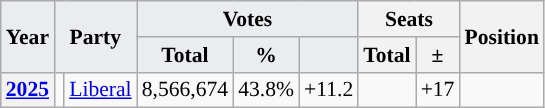<table class="wikitable" style="font-size:90%; text-align:center;">
<tr>
<th rowspan="2" style="background:#eaecf0;">Year</th>
<th colspan="2" rowspan="2" style="background:#eaecf0;">Party</th>
<th colspan="3" style="background:#eaecf0;">Votes</th>
<th colspan="2">Seats</th>
<th rowspan="2">Position</th>
</tr>
<tr>
<th style="background:#eaecf0;">Total</th>
<th style="background:#eaecf0;">%</th>
<th style="background:#eaecf0;"></th>
<th>Total</th>
<th>±</th>
</tr>
<tr>
<th><a href='#'>2025</a></th>
<td style="background-color:"></td>
<td><a href='#'>Liberal</a></td>
<td>8,566,674</td>
<td>43.8%</td>
<td>+11.2</td>
<td></td>
<td>+17</td>
<td></td>
</tr>
</table>
